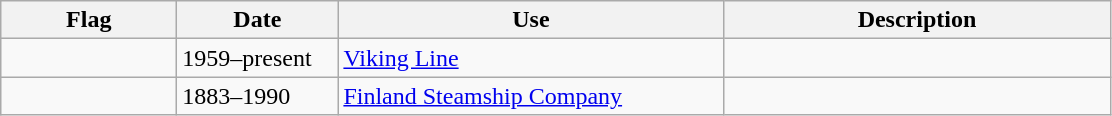<table class="wikitable">
<tr>
<th style="width:110px;">Flag</th>
<th style="width:100px;">Date</th>
<th style="width:250px;">Use</th>
<th style="width:250px;">Description</th>
</tr>
<tr>
<td></td>
<td>1959–present</td>
<td><a href='#'>Viking Line</a></td>
<td></td>
</tr>
<tr>
<td></td>
<td>1883–1990</td>
<td><a href='#'>Finland Steamship Company</a></td>
<td></td>
</tr>
</table>
